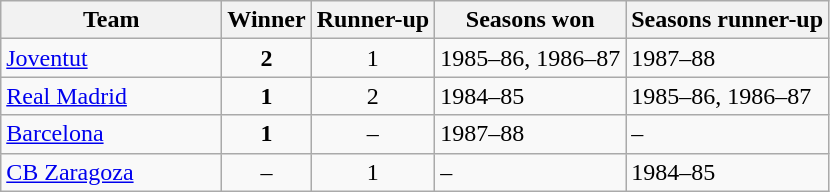<table class="wikitable">
<tr>
<th style="width:140px;">Team</th>
<th>Winner</th>
<th>Runner-up</th>
<th>Seasons won</th>
<th>Seasons runner-up</th>
</tr>
<tr>
<td><a href='#'>Joventut</a></td>
<td style="text-align:center"><strong>2</strong></td>
<td style="text-align:center">1</td>
<td style="text-align:left">1985–86, 1986–87</td>
<td style="text-align:left">1987–88</td>
</tr>
<tr>
<td><a href='#'>Real Madrid</a></td>
<td style="text-align:center"><strong>1</strong></td>
<td style="text-align:center">2</td>
<td style="text-align:left">1984–85</td>
<td style="text-align:left">1985–86, 1986–87</td>
</tr>
<tr>
<td><a href='#'>Barcelona</a></td>
<td style="text-align:center"><strong>1</strong></td>
<td style="text-align:center">–</td>
<td style="text-align:left">1987–88</td>
<td style="text-align:left">–</td>
</tr>
<tr>
<td><a href='#'>CB Zaragoza</a></td>
<td style="text-align:center">–</td>
<td style="text-align:center">1</td>
<td style="text-align:left">–</td>
<td style="text-align:left">1984–85</td>
</tr>
</table>
